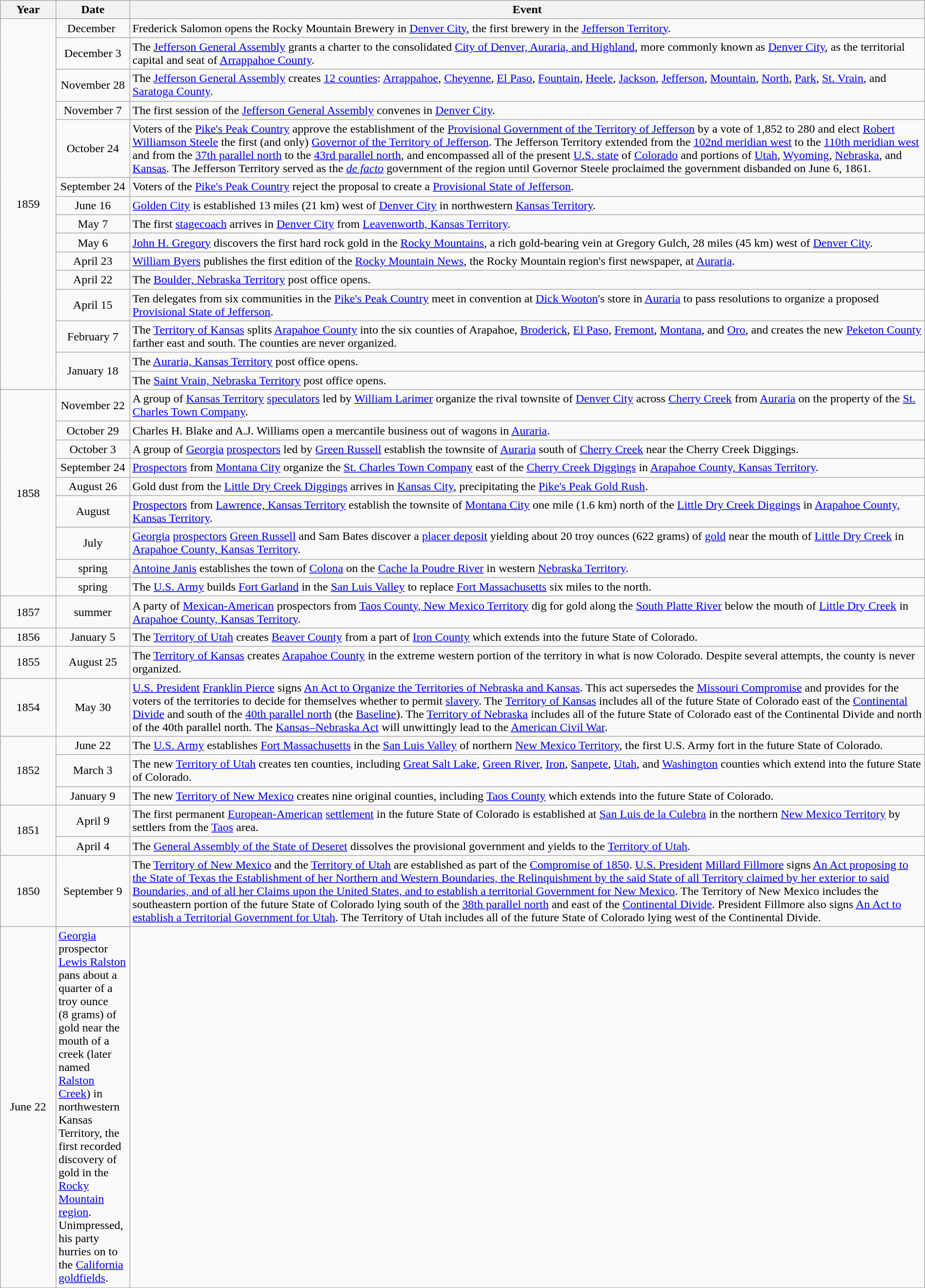<table class="wikitable" style="width:100%;">
<tr>
<th style="width:6%">Year</th>
<th style="width:8%">Date</th>
<th style="width:86%">Event</th>
</tr>
<tr>
<td align=center rowspan=15>1859</td>
<td align=center>December </td>
<td>Frederick Salomon opens the Rocky Mountain Brewery in <a href='#'>Denver City</a>, the first brewery in the <a href='#'>Jefferson Territory</a>.</td>
</tr>
<tr>
<td align=center>December 3</td>
<td>The <a href='#'>Jefferson General Assembly</a> grants a charter to the consolidated <a href='#'>City of Denver, Auraria, and Highland</a>, more commonly known as <a href='#'>Denver City</a>, as the territorial capital and seat of <a href='#'>Arrappahoe County</a>.</td>
</tr>
<tr>
<td align=center>November 28</td>
<td>The <a href='#'>Jefferson General Assembly</a> creates <a href='#'>12 counties</a>: <a href='#'>Arrappahoe</a>, <a href='#'>Cheyenne</a>, <a href='#'>El Paso</a>, <a href='#'>Fountain</a>, <a href='#'>Heele</a>, <a href='#'>Jackson</a>, <a href='#'>Jefferson</a>, <a href='#'>Mountain</a>, <a href='#'>North</a>, <a href='#'>Park</a>, <a href='#'>St. Vrain</a>, and <a href='#'>Saratoga County</a>.</td>
</tr>
<tr>
<td align=center>November 7</td>
<td>The first session of the <a href='#'>Jefferson General Assembly</a> convenes in <a href='#'>Denver City</a>.</td>
</tr>
<tr>
<td align=center>October 24</td>
<td>Voters of the <a href='#'>Pike's Peak Country</a> approve the establishment of the <a href='#'>Provisional Government of the Territory of Jefferson</a> by a vote of 1,852 to 280 and elect <a href='#'>Robert Williamson Steele</a> the first (and only) <a href='#'>Governor of the Territory of Jefferson</a>. The Jefferson Territory extended from the <a href='#'>102nd meridian west</a> to the <a href='#'>110th meridian west</a> and from the <a href='#'>37th parallel north</a> to the <a href='#'>43rd parallel north</a>, and encompassed all of the present <a href='#'>U.S. state</a> of <a href='#'>Colorado</a> and portions of <a href='#'>Utah</a>, <a href='#'>Wyoming</a>, <a href='#'>Nebraska</a>, and <a href='#'>Kansas</a>. The Jefferson Territory served as the <em><a href='#'>de facto</a></em> government of the region until Governor Steele proclaimed the government disbanded on June 6, 1861.</td>
</tr>
<tr>
<td align=center>September 24</td>
<td>Voters of the <a href='#'>Pike's Peak Country</a> reject the proposal to create a <a href='#'>Provisional State of Jefferson</a>.</td>
</tr>
<tr>
<td align=center>June 16</td>
<td><a href='#'>Golden City</a> is established 13 miles (21 km) west of <a href='#'>Denver City</a> in northwestern <a href='#'>Kansas Territory</a>.</td>
</tr>
<tr>
<td align=center>May 7</td>
<td>The first <a href='#'>stagecoach</a> arrives in <a href='#'>Denver City</a> from <a href='#'>Leavenworth, Kansas Territory</a>.</td>
</tr>
<tr>
<td align=center>May 6</td>
<td><a href='#'>John H. Gregory</a> discovers the first hard rock gold in the <a href='#'>Rocky Mountains</a>, a rich gold-bearing vein at Gregory Gulch, 28 miles (45 km) west of <a href='#'>Denver City</a>.</td>
</tr>
<tr>
<td align=center>April 23</td>
<td><a href='#'>William Byers</a> publishes the first edition of the <a href='#'>Rocky Mountain News</a>, the Rocky Mountain region's first newspaper, at <a href='#'>Auraria</a>.</td>
</tr>
<tr>
<td align=center>April 22</td>
<td>The <a href='#'>Boulder, Nebraska Territory</a> post office opens.</td>
</tr>
<tr>
<td align=center>April 15</td>
<td>Ten delegates from six communities in the <a href='#'>Pike's Peak Country</a> meet in convention at <a href='#'>Dick Wooton</a>'s store in <a href='#'>Auraria</a> to pass resolutions to organize a proposed <a href='#'>Provisional State of Jefferson</a>.</td>
</tr>
<tr>
<td align=center>February 7</td>
<td>The <a href='#'>Territory of Kansas</a> splits <a href='#'>Arapahoe County</a> into the six counties of Arapahoe,  <a href='#'>Broderick</a>,  <a href='#'>El Paso</a>,  <a href='#'>Fremont</a>,  <a href='#'>Montana</a>,  and <a href='#'>Oro</a>, and creates the new <a href='#'>Peketon County</a> farther east and south. The counties are never organized.</td>
</tr>
<tr>
<td align=center rowspan=2>January 18</td>
<td>The <a href='#'>Auraria, Kansas Territory</a> post office opens.</td>
</tr>
<tr>
<td>The <a href='#'>Saint Vrain, Nebraska Territory</a> post office opens.</td>
</tr>
<tr>
<td align=center rowspan=9>1858</td>
<td align=center>November 22</td>
<td>A group of <a href='#'>Kansas Territory</a> <a href='#'>speculators</a> led by <a href='#'>William Larimer</a> organize the rival townsite of <a href='#'>Denver City</a> across <a href='#'>Cherry Creek</a> from <a href='#'>Auraria</a> on the property of the <a href='#'>St. Charles Town Company</a>.</td>
</tr>
<tr>
<td align=center>October 29</td>
<td>Charles H. Blake and A.J. Williams open a mercantile business out of wagons in <a href='#'>Auraria</a>.</td>
</tr>
<tr>
<td align=center>October 3</td>
<td>A group of <a href='#'>Georgia</a> <a href='#'>prospectors</a> led by <a href='#'>Green Russell</a> establish the townsite of <a href='#'>Auraria</a> south of <a href='#'>Cherry Creek</a> near the Cherry Creek Diggings.</td>
</tr>
<tr>
<td align=center>September 24</td>
<td><a href='#'>Prospectors</a> from <a href='#'>Montana City</a> organize the <a href='#'>St. Charles Town Company</a> east of the <a href='#'>Cherry Creek Diggings</a> in <a href='#'>Arapahoe County, Kansas Territory</a>.</td>
</tr>
<tr>
<td align=center>August 26</td>
<td>Gold dust from the <a href='#'>Little Dry Creek Diggings</a> arrives in <a href='#'>Kansas City</a>, precipitating the <a href='#'>Pike's Peak Gold Rush</a>.</td>
</tr>
<tr>
<td align=center>August</td>
<td><a href='#'>Prospectors</a> from <a href='#'>Lawrence, Kansas Territory</a> establish the townsite of <a href='#'>Montana City</a> one mile (1.6 km) north of the <a href='#'>Little Dry Creek Diggings</a> in <a href='#'>Arapahoe County, Kansas Territory</a>.</td>
</tr>
<tr>
<td align=center>July</td>
<td><a href='#'>Georgia</a> <a href='#'>prospectors</a> <a href='#'>Green Russell</a> and Sam Bates discover a <a href='#'>placer deposit</a> yielding about 20 troy ounces (622 grams) of <a href='#'>gold</a> near the mouth of <a href='#'>Little Dry Creek</a> in <a href='#'>Arapahoe County, Kansas Territory</a>.</td>
</tr>
<tr>
<td align=center>spring</td>
<td><a href='#'>Antoine Janis</a> establishes the town of <a href='#'>Colona</a> on the <a href='#'>Cache la Poudre River</a> in western <a href='#'>Nebraska Territory</a>.</td>
</tr>
<tr>
<td align=center>spring</td>
<td>The <a href='#'>U.S. Army</a> builds <a href='#'>Fort Garland</a> in the <a href='#'>San Luis Valley</a> to replace <a href='#'>Fort Massachusetts</a> six miles to the north.</td>
</tr>
<tr>
<td align=center rowspan=1>1857</td>
<td align=center>summer</td>
<td>A party of <a href='#'>Mexican-American</a> prospectors from <a href='#'>Taos County, New Mexico Territory</a> dig for gold along the <a href='#'>South Platte River</a> below the mouth of <a href='#'>Little Dry Creek</a> in <a href='#'>Arapahoe County, Kansas Territory</a>.</td>
</tr>
<tr>
<td align=center rowspan=1>1856</td>
<td align=center>January 5</td>
<td>The <a href='#'>Territory of Utah</a> creates <a href='#'>Beaver County</a> from a part of <a href='#'>Iron County</a> which extends into the future State of Colorado.</td>
</tr>
<tr>
<td align=center rowspan=1>1855</td>
<td align=center>August 25</td>
<td>The <a href='#'>Territory of Kansas</a> creates <a href='#'>Arapahoe County</a> in the extreme western portion of the territory in what is now Colorado. Despite several attempts, the county is never organized.</td>
</tr>
<tr>
<td align=center rowspan=1>1854</td>
<td align=center>May 30</td>
<td><a href='#'>U.S. President</a> <a href='#'>Franklin Pierce</a> signs <a href='#'>An Act to Organize the Territories of Nebraska and Kansas</a>. This act supersedes the <a href='#'>Missouri Compromise</a> and provides for the voters of the territories to decide for themselves whether to permit <a href='#'>slavery</a>. The <a href='#'>Territory of Kansas</a> includes all of the future State of Colorado east of the <a href='#'>Continental Divide</a> and south of the <a href='#'>40th parallel north</a> (the <a href='#'>Baseline</a>). The <a href='#'>Territory of Nebraska</a> includes all of the future State of Colorado east of the Continental Divide and north of the 40th parallel north. The <a href='#'>Kansas–Nebraska Act</a> will unwittingly lead to the <a href='#'>American Civil War</a>.</td>
</tr>
<tr>
<td align=center rowspan=3>1852</td>
<td align=center>June 22</td>
<td>The <a href='#'>U.S. Army</a> establishes <a href='#'>Fort Massachusetts</a> in the <a href='#'>San Luis Valley</a> of northern <a href='#'>New Mexico Territory</a>, the first U.S. Army fort in the future State of Colorado.</td>
</tr>
<tr>
<td align=center>March 3</td>
<td>The new <a href='#'>Territory of Utah</a> creates ten counties, including <a href='#'>Great Salt Lake</a>, <a href='#'>Green River</a>, <a href='#'>Iron</a>, <a href='#'>Sanpete</a>, <a href='#'>Utah</a>, and <a href='#'>Washington</a> counties which extend into the future State of Colorado.</td>
</tr>
<tr>
<td align=center>January 9</td>
<td>The new <a href='#'>Territory of New Mexico</a> creates nine original counties, including <a href='#'>Taos County</a> which extends into the future State of Colorado.</td>
</tr>
<tr>
<td align=center rowspan=2>1851</td>
<td align=center>April 9</td>
<td>The first permanent <a href='#'>European-American</a> <a href='#'>settlement</a> in the future State of Colorado is established at <a href='#'>San Luis de la Culebra</a> in the northern <a href='#'>New Mexico Territory</a> by settlers from the <a href='#'>Taos</a> area.</td>
</tr>
<tr>
<td align=center>April 4</td>
<td>The <a href='#'>General Assembly of the State of Deseret</a> dissolves the provisional government and yields to the <a href='#'>Territory of Utah</a>.</td>
</tr>
<tr>
<td align=center rowspan=2>1850</td>
<td align=center>September 9</td>
<td>The <a href='#'>Territory of New Mexico</a> and the <a href='#'>Territory of Utah</a> are established as part of the <a href='#'>Compromise of 1850</a>. <a href='#'>U.S. President</a> <a href='#'>Millard Fillmore</a> signs <a href='#'>An Act proposing to the State of Texas the Establishment of her Northern and Western Boundaries, the Relinquishment by the said State of all Territory claimed by her exterior to said Boundaries, and of all her Claims upon the United States, and to establish a territorial Government for New Mexico</a>. The Territory of New Mexico includes the southeastern portion of the future State of Colorado lying south of the <a href='#'>38th parallel north</a> and east of the <a href='#'>Continental Divide</a>. President Fillmore also signs <a href='#'>An Act to establish a Territorial Government for Utah</a>. The Territory of Utah includes all of the future State of Colorado lying west of the Continental Divide.</td>
</tr>
<tr>
</tr>
<tr>
<td align=center>June 22</td>
<td><a href='#'>Georgia</a> prospector <a href='#'>Lewis Ralston</a> pans about a quarter of a troy ounce (8 grams) of gold near the mouth of a creek (later named <a href='#'>Ralston Creek</a>) in northwestern Kansas Territory, the first recorded discovery of gold in the <a href='#'>Rocky Mountain region</a>. Unimpressed, his party hurries on to the <a href='#'>California goldfields</a>.</td>
</tr>
</table>
